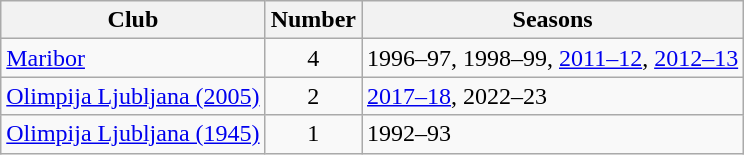<table class="wikitable sortable">
<tr>
<th>Club</th>
<th>Number</th>
<th>Seasons</th>
</tr>
<tr>
<td><a href='#'>Maribor</a></td>
<td style="text-align:center">4</td>
<td>1996–97, 1998–99, <a href='#'>2011–12</a>, <a href='#'>2012–13</a></td>
</tr>
<tr>
<td><a href='#'>Olimpija Ljubljana (2005)</a></td>
<td style="text-align:center">2</td>
<td><a href='#'>2017–18</a>, 2022–23</td>
</tr>
<tr>
<td><a href='#'>Olimpija Ljubljana (1945)</a></td>
<td style="text-align:center">1</td>
<td>1992–93</td>
</tr>
</table>
